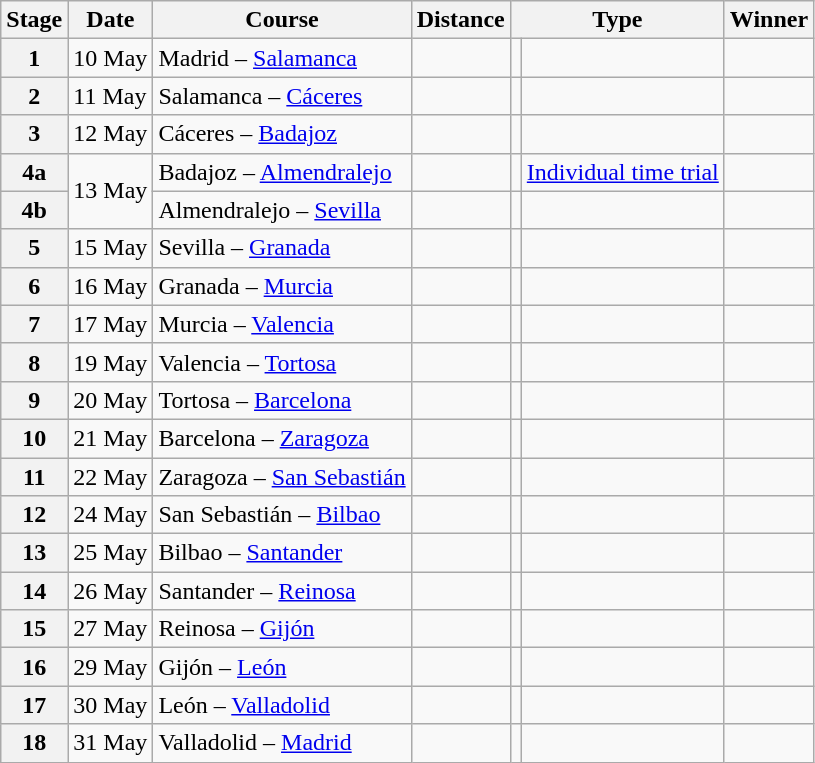<table class="wikitable">
<tr>
<th scope="col">Stage</th>
<th scope="col">Date</th>
<th scope="col">Course</th>
<th scope="col">Distance</th>
<th scope="col" colspan="2">Type</th>
<th scope="col">Winner</th>
</tr>
<tr>
<th scope="row">1</th>
<td>10 May</td>
<td>Madrid – <a href='#'>Salamanca</a></td>
<td style="text-align:center;"></td>
<td></td>
<td></td>
<td></td>
</tr>
<tr>
<th scope="row">2</th>
<td>11 May</td>
<td>Salamanca – <a href='#'>Cáceres</a></td>
<td style="text-align:center;"></td>
<td></td>
<td></td>
<td></td>
</tr>
<tr>
<th scope="row">3</th>
<td>12 May</td>
<td>Cáceres – <a href='#'>Badajoz</a></td>
<td style="text-align:center;"></td>
<td></td>
<td></td>
<td></td>
</tr>
<tr>
<th scope="row">4a</th>
<td rowspan="2">13 May</td>
<td>Badajoz – <a href='#'>Almendralejo</a></td>
<td style="text-align:center;"></td>
<td></td>
<td><a href='#'>Individual time trial</a></td>
<td></td>
</tr>
<tr>
<th scope="row">4b</th>
<td>Almendralejo – <a href='#'>Sevilla</a></td>
<td style="text-align:center;"></td>
<td></td>
<td></td>
<td></td>
</tr>
<tr>
<th scope="row">5</th>
<td>15 May</td>
<td>Sevilla – <a href='#'>Granada</a></td>
<td style="text-align:center;"></td>
<td></td>
<td></td>
<td></td>
</tr>
<tr>
<th scope="row">6</th>
<td>16 May</td>
<td>Granada – <a href='#'>Murcia</a></td>
<td style="text-align:center;"></td>
<td></td>
<td></td>
<td></td>
</tr>
<tr>
<th scope="row">7</th>
<td>17 May</td>
<td>Murcia – <a href='#'>Valencia</a></td>
<td style="text-align:center;"></td>
<td></td>
<td></td>
<td></td>
</tr>
<tr>
<th scope="row">8</th>
<td>19 May</td>
<td>Valencia – <a href='#'>Tortosa</a></td>
<td style="text-align:center;"></td>
<td></td>
<td></td>
<td></td>
</tr>
<tr>
<th scope="row">9</th>
<td>20 May</td>
<td>Tortosa – <a href='#'>Barcelona</a></td>
<td style="text-align:center;"></td>
<td></td>
<td></td>
<td></td>
</tr>
<tr>
<th scope="row">10</th>
<td>21 May</td>
<td>Barcelona – <a href='#'>Zaragoza</a></td>
<td style="text-align:center;"></td>
<td></td>
<td></td>
<td></td>
</tr>
<tr>
<th scope="row">11</th>
<td>22 May</td>
<td>Zaragoza – <a href='#'>San Sebastián</a></td>
<td style="text-align:center;"></td>
<td></td>
<td></td>
<td></td>
</tr>
<tr>
<th scope="row">12</th>
<td>24 May</td>
<td>San Sebastián – <a href='#'>Bilbao</a></td>
<td style="text-align:center;"></td>
<td></td>
<td></td>
<td></td>
</tr>
<tr>
<th scope="row">13</th>
<td>25 May</td>
<td>Bilbao – <a href='#'>Santander</a></td>
<td style="text-align:center;"></td>
<td></td>
<td></td>
<td></td>
</tr>
<tr>
<th scope="row">14</th>
<td>26 May</td>
<td>Santander – <a href='#'>Reinosa</a></td>
<td style="text-align:center;"></td>
<td></td>
<td></td>
<td></td>
</tr>
<tr>
<th scope="row">15</th>
<td>27 May</td>
<td>Reinosa – <a href='#'>Gijón</a></td>
<td style="text-align:center;"></td>
<td></td>
<td></td>
<td></td>
</tr>
<tr>
<th scope="row">16</th>
<td>29 May</td>
<td>Gijón – <a href='#'>León</a></td>
<td style="text-align:center;"></td>
<td></td>
<td></td>
<td></td>
</tr>
<tr>
<th scope="row">17</th>
<td>30 May</td>
<td>León – <a href='#'>Valladolid</a></td>
<td style="text-align:center;"></td>
<td></td>
<td></td>
<td></td>
</tr>
<tr>
<th scope="row">18</th>
<td>31 May</td>
<td>Valladolid – <a href='#'>Madrid</a></td>
<td style="text-align:center;"></td>
<td></td>
<td></td>
<td></td>
</tr>
</table>
